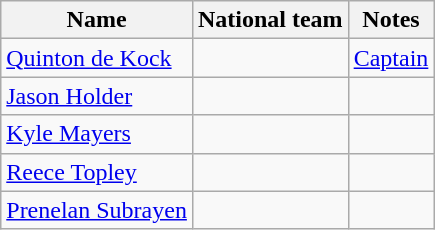<table class="wikitable">
<tr>
<th>Name</th>
<th>National team</th>
<th>Notes</th>
</tr>
<tr>
<td><a href='#'>Quinton de Kock</a></td>
<td></td>
<td><a href='#'>Captain</a></td>
</tr>
<tr>
<td><a href='#'>Jason Holder</a></td>
<td></td>
<td></td>
</tr>
<tr>
<td><a href='#'>Kyle Mayers</a></td>
<td></td>
<td></td>
</tr>
<tr>
<td><a href='#'>Reece Topley</a></td>
<td></td>
<td></td>
</tr>
<tr>
<td><a href='#'>Prenelan Subrayen</a></td>
<td></td>
<td></td>
</tr>
</table>
